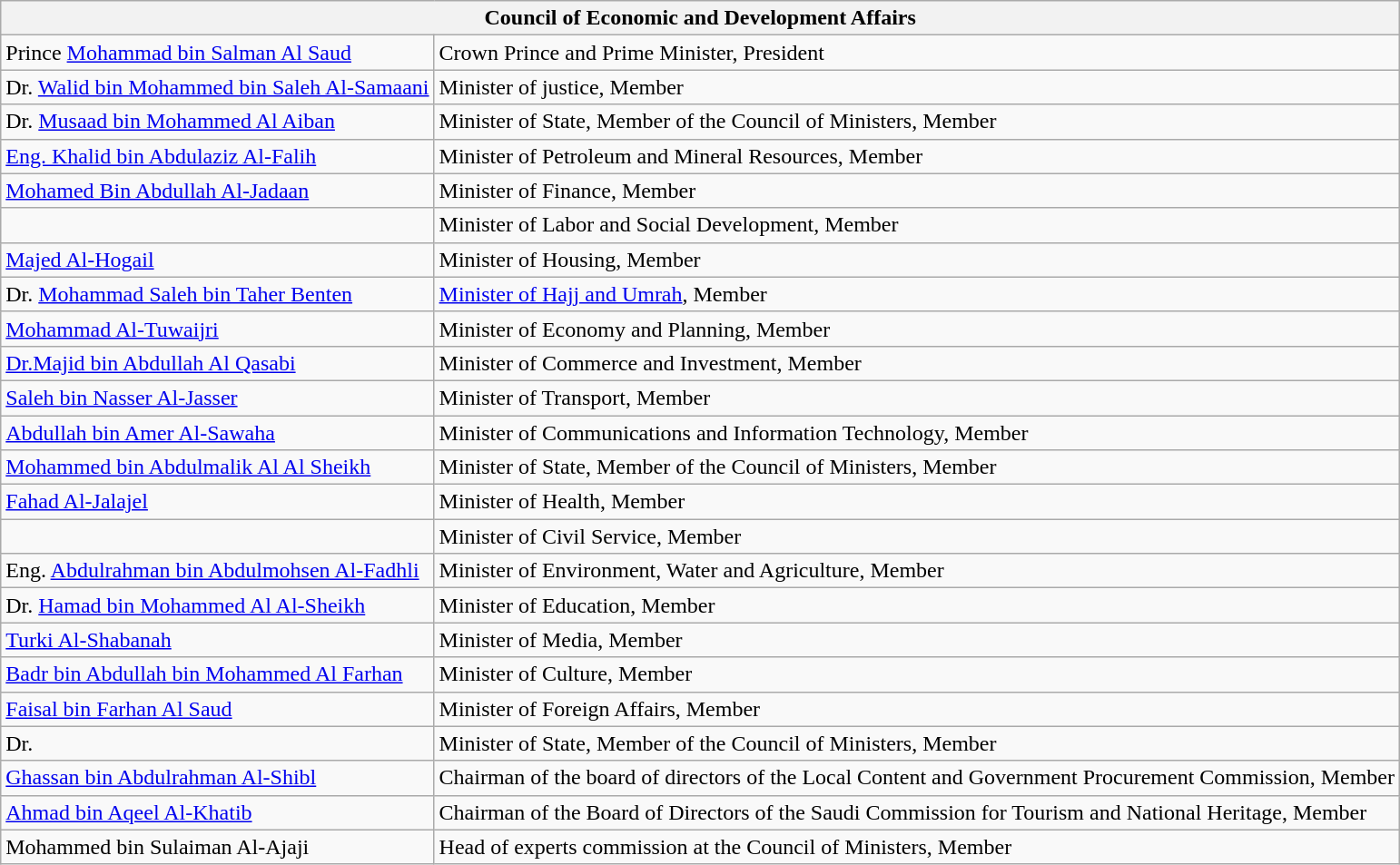<table class="wikitable">
<tr>
<th colspan="2">Council of Economic and Development Affairs</th>
</tr>
<tr>
<td>Prince <a href='#'>Mohammad bin Salman Al Saud</a></td>
<td>Crown Prince and Prime Minister, President</td>
</tr>
<tr>
<td>Dr. <a href='#'>Walid bin Mohammed bin Saleh Al-Samaani</a></td>
<td>Minister of justice, Member</td>
</tr>
<tr>
<td>Dr. <a href='#'>Musaad bin Mohammed Al Aiban</a></td>
<td>Minister of State, Member of the Council of Ministers, Member</td>
</tr>
<tr>
<td><a href='#'>Eng. Khalid bin Abdulaziz Al-Falih</a></td>
<td>Minister of Petroleum and Mineral Resources, Member</td>
</tr>
<tr>
<td><a href='#'>Mohamed Bin Abdullah Al-Jadaan</a></td>
<td>Minister of Finance, Member</td>
</tr>
<tr>
<td></td>
<td>Minister of Labor and Social Development, Member</td>
</tr>
<tr>
<td><a href='#'>Majed Al-Hogail</a></td>
<td>Minister of Housing, Member</td>
</tr>
<tr>
<td>Dr. <a href='#'>Mohammad Saleh bin Taher Benten</a></td>
<td><a href='#'>Minister of Hajj and Umrah</a>, Member</td>
</tr>
<tr>
<td><a href='#'>Mohammad Al-Tuwaijri</a></td>
<td>Minister of Economy and Planning, Member</td>
</tr>
<tr>
<td><a href='#'>Dr.Majid bin Abdullah Al Qasabi</a></td>
<td>Minister of Commerce and Investment, Member</td>
</tr>
<tr>
<td><a href='#'>Saleh bin Nasser Al-Jasser</a></td>
<td>Minister of Transport, Member</td>
</tr>
<tr>
<td><a href='#'>Abdullah bin Amer Al-Sawaha</a></td>
<td>Minister of Communications and Information Technology, Member</td>
</tr>
<tr>
<td><a href='#'>Mohammed bin Abdulmalik Al Al Sheikh</a></td>
<td>Minister of State, Member of the Council of Ministers, Member</td>
</tr>
<tr>
<td><a href='#'>Fahad Al-Jalajel</a></td>
<td>Minister of Health, Member</td>
</tr>
<tr>
<td></td>
<td>Minister of Civil Service, Member</td>
</tr>
<tr>
<td>Eng. <a href='#'>Abdulrahman bin Abdulmohsen Al-Fadhli</a></td>
<td>Minister of Environment, Water and Agriculture, Member</td>
</tr>
<tr>
<td>Dr. <a href='#'>Hamad bin Mohammed Al Al-Sheikh</a></td>
<td>Minister of Education, Member</td>
</tr>
<tr>
<td><a href='#'>Turki Al-Shabanah</a></td>
<td>Minister of Media, Member</td>
</tr>
<tr>
<td><a href='#'>Badr bin Abdullah bin Mohammed Al Farhan</a></td>
<td>Minister of Culture, Member</td>
</tr>
<tr>
<td><a href='#'>Faisal bin Farhan Al Saud</a></td>
<td>Minister of Foreign Affairs, Member</td>
</tr>
<tr>
<td>Dr. </td>
<td>Minister of State, Member of the Council of Ministers, Member</td>
</tr>
<tr>
<td><a href='#'>Ghassan bin Abdulrahman Al-Shibl</a></td>
<td>Chairman of the board of directors of the Local Content and Government Procurement Commission, Member</td>
</tr>
<tr>
<td><a href='#'>Ahmad bin Aqeel Al-Khatib</a></td>
<td>Chairman of the Board of Directors of the Saudi Commission for Tourism and National Heritage, Member</td>
</tr>
<tr>
<td>Mohammed bin Sulaiman Al-Ajaji</td>
<td>Head of experts commission at the Council of Ministers, Member</td>
</tr>
</table>
